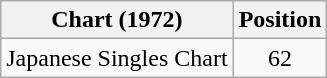<table class="wikitable" style="text-align:center;">
<tr>
<th>Chart (1972)</th>
<th>Position</th>
</tr>
<tr>
<td align="left">Japanese Singles Chart</td>
<td>62</td>
</tr>
</table>
